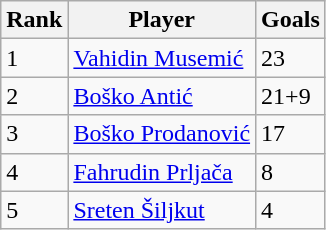<table class="wikitable">
<tr>
<th>Rank</th>
<th>Player</th>
<th>Goals</th>
</tr>
<tr>
<td>1</td>
<td><a href='#'>Vahidin Musemić</a></td>
<td>23</td>
</tr>
<tr>
<td>2</td>
<td><a href='#'>Boško Antić</a></td>
<td>21+9</td>
</tr>
<tr>
<td>3</td>
<td><a href='#'>Boško Prodanović</a></td>
<td>17</td>
</tr>
<tr>
<td>4</td>
<td><a href='#'>Fahrudin Prljača</a></td>
<td>8</td>
</tr>
<tr>
<td>5</td>
<td><a href='#'>Sreten Šiljkut</a></td>
<td>4</td>
</tr>
</table>
